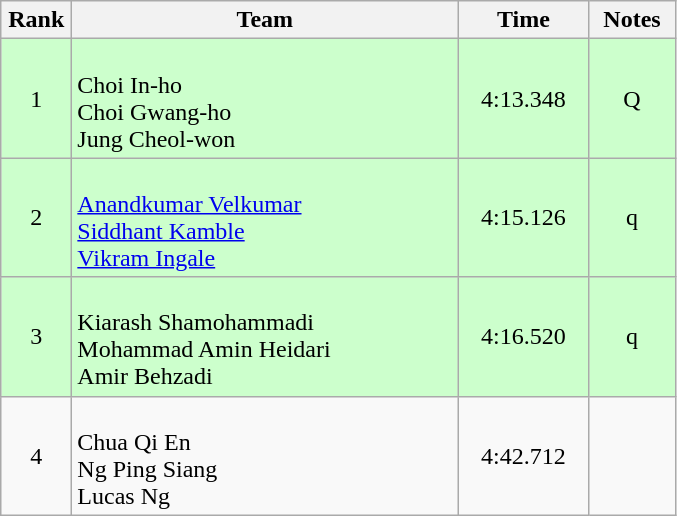<table class="wikitable" style="text-align:center">
<tr>
<th width=40>Rank</th>
<th width=250>Team</th>
<th width=80>Time</th>
<th width=50>Notes</th>
</tr>
<tr bgcolor="ccffcc">
<td>1</td>
<td align=left><br>Choi In-ho<br>Choi Gwang-ho<br>Jung Cheol-won</td>
<td>4:13.348</td>
<td>Q</td>
</tr>
<tr bgcolor="ccffcc">
<td>2</td>
<td align=left><br><a href='#'>Anandkumar Velkumar</a><br><a href='#'>Siddhant Kamble</a><br><a href='#'>Vikram Ingale</a></td>
<td>4:15.126</td>
<td>q</td>
</tr>
<tr bgcolor="ccffcc">
<td>3</td>
<td align=left><br>Kiarash Shamohammadi<br>Mohammad Amin Heidari<br>Amir Behzadi</td>
<td>4:16.520</td>
<td>q</td>
</tr>
<tr>
<td>4</td>
<td align=left><br>Chua Qi En<br>Ng Ping Siang<br>Lucas Ng</td>
<td>4:42.712</td>
<td></td>
</tr>
</table>
